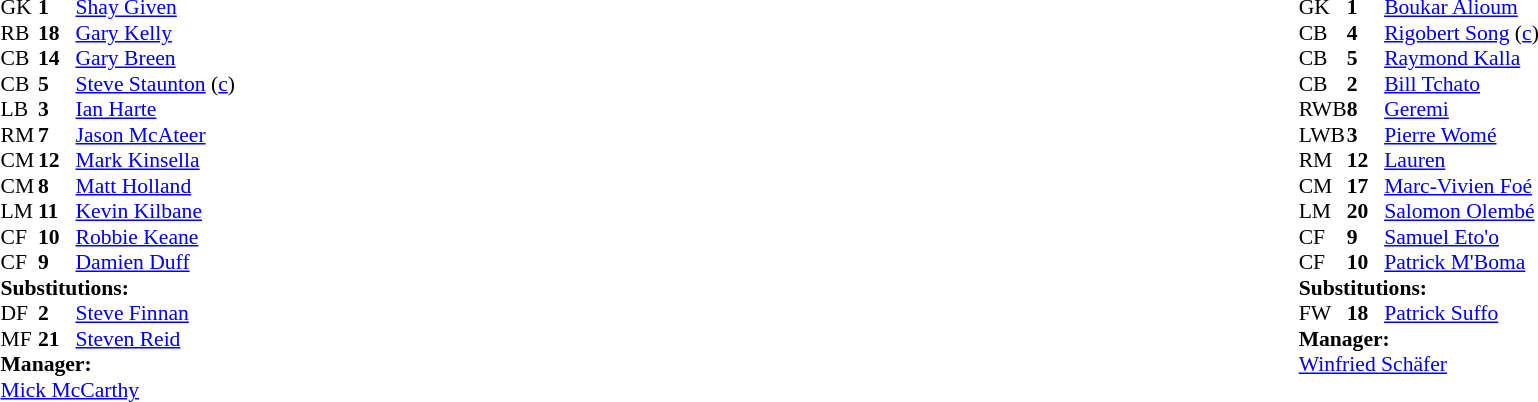<table style="width:100%;">
<tr>
<td style="vertical-align:top; width:50%;"><br><table style="font-size: 90%" cellspacing="0" cellpadding="0">
<tr>
<th width="25"></th>
<th width="25"></th>
</tr>
<tr>
<td>GK</td>
<td><strong>1</strong></td>
<td><a href='#'>Shay Given</a></td>
</tr>
<tr>
<td>RB</td>
<td><strong>18</strong></td>
<td><a href='#'>Gary Kelly</a></td>
</tr>
<tr>
<td>CB</td>
<td><strong>14</strong></td>
<td><a href='#'>Gary Breen</a></td>
</tr>
<tr>
<td>CB</td>
<td><strong>5</strong></td>
<td><a href='#'>Steve Staunton</a> (<a href='#'>c</a>)</td>
</tr>
<tr>
<td>LB</td>
<td><strong>3</strong></td>
<td><a href='#'>Ian Harte</a></td>
<td></td>
<td></td>
</tr>
<tr>
<td>RM</td>
<td><strong>7</strong></td>
<td><a href='#'>Jason McAteer</a></td>
<td></td>
<td></td>
</tr>
<tr>
<td>CM</td>
<td><strong>12</strong></td>
<td><a href='#'>Mark Kinsella</a></td>
</tr>
<tr>
<td>CM</td>
<td><strong>8</strong></td>
<td><a href='#'>Matt Holland</a></td>
</tr>
<tr>
<td>LM</td>
<td><strong>11</strong></td>
<td><a href='#'>Kevin Kilbane</a></td>
</tr>
<tr>
<td>CF</td>
<td><strong>10</strong></td>
<td><a href='#'>Robbie Keane</a></td>
</tr>
<tr>
<td>CF</td>
<td><strong>9</strong></td>
<td><a href='#'>Damien Duff</a></td>
</tr>
<tr>
<td colspan=3><strong>Substitutions:</strong></td>
</tr>
<tr>
<td>DF</td>
<td><strong>2</strong></td>
<td><a href='#'>Steve Finnan</a></td>
<td></td>
<td></td>
</tr>
<tr>
<td>MF</td>
<td><strong>21</strong></td>
<td><a href='#'>Steven Reid</a></td>
<td></td>
<td></td>
</tr>
<tr>
<td colspan=3><strong>Manager:</strong></td>
</tr>
<tr>
<td colspan="4"><a href='#'>Mick McCarthy</a></td>
</tr>
</table>
</td>
<td></td>
<td style="vertical-align:top; width:50%;"><br><table cellspacing="0" cellpadding="0" style="font-size:90%; margin:auto;">
<tr>
<th width="25"></th>
<th width="25"></th>
</tr>
<tr>
<td>GK</td>
<td><strong>1</strong></td>
<td><a href='#'>Boukar Alioum</a></td>
</tr>
<tr>
<td>CB</td>
<td><strong>4</strong></td>
<td><a href='#'>Rigobert Song</a> (<a href='#'>c</a>)</td>
</tr>
<tr>
<td>CB</td>
<td><strong>5</strong></td>
<td><a href='#'>Raymond Kalla</a></td>
<td></td>
</tr>
<tr>
<td>CB</td>
<td><strong>2</strong></td>
<td><a href='#'>Bill Tchato</a></td>
</tr>
<tr>
<td>RWB</td>
<td><strong>8</strong></td>
<td><a href='#'>Geremi</a></td>
</tr>
<tr>
<td>LWB</td>
<td><strong>3</strong></td>
<td><a href='#'>Pierre Womé</a></td>
</tr>
<tr>
<td>RM</td>
<td><strong>12</strong></td>
<td><a href='#'>Lauren</a></td>
</tr>
<tr>
<td>CM</td>
<td><strong>17</strong></td>
<td><a href='#'>Marc-Vivien Foé</a></td>
</tr>
<tr>
<td>LM</td>
<td><strong>20</strong></td>
<td><a href='#'>Salomon Olembé</a></td>
</tr>
<tr>
<td>CF</td>
<td><strong>9</strong></td>
<td><a href='#'>Samuel Eto'o</a></td>
</tr>
<tr>
<td>CF</td>
<td><strong>10</strong></td>
<td><a href='#'>Patrick M'Boma</a></td>
<td></td>
<td></td>
</tr>
<tr>
<td colspan=3><strong>Substitutions:</strong></td>
</tr>
<tr>
<td>FW</td>
<td><strong>18</strong></td>
<td><a href='#'>Patrick Suffo</a></td>
<td></td>
<td></td>
</tr>
<tr>
<td colspan=3><strong>Manager:</strong></td>
</tr>
<tr>
<td colspan="4"> <a href='#'>Winfried Schäfer</a></td>
</tr>
</table>
</td>
</tr>
</table>
